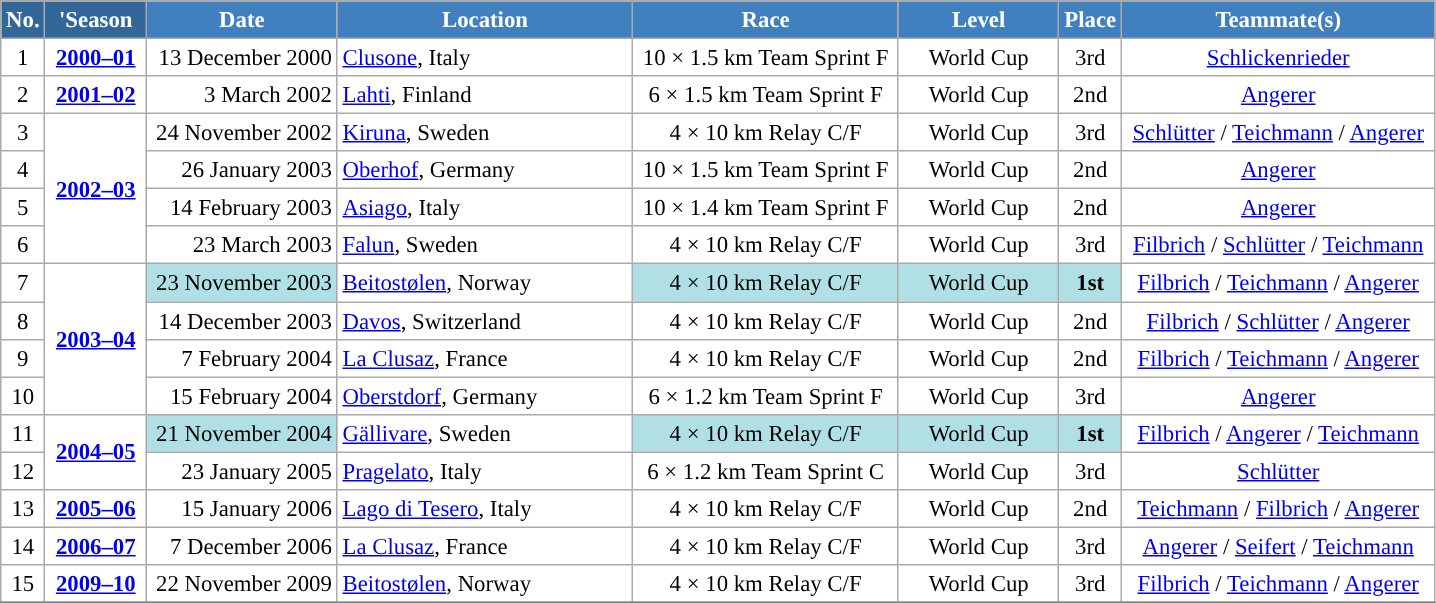<table class="wikitable sortable" style="font-size:95%; text-align:center; border:grey solid 1px; border-collapse:collapse; background:#ffffff;">
<tr style="background:#efefef;">
<th style="background-color:#369; color:white;">No.</th>
<th style="background-color:#369; color:white;">'Season</th>
<th style="background-color:#4180be; color:white; width:120px;">Date</th>
<th style="background-color:#4180be; color:white; width:190px;">Location</th>
<th style="background-color:#4180be; color:white; width:170px;">Race</th>
<th style="background-color:#4180be; color:white; width:100px;">Level</th>
<th style="background-color:#4180be; color:white;">Place</th>
<th style="background-color:#4180be; color:white;">Teammate(s)</th>
</tr>
<tr>
<td align=center>1</td>
<td rowspan=1 align=center><strong> <a href='#'>2000–01</a> </strong></td>
<td align=right>13 December 2000</td>
<td align=left> <a href='#'>Clusone</a>, Italy</td>
<td>10 × 1.5 km Team Sprint F</td>
<td>World Cup</td>
<td>3rd</td>
<td><a href='#'>Schlickenrieder</a></td>
</tr>
<tr>
<td align=center>2</td>
<td rowspan=1 align=center><strong> <a href='#'>2001–02</a> </strong></td>
<td align=right>3 March 2002</td>
<td align=left> <a href='#'>Lahti</a>, Finland</td>
<td>6 × 1.5 km Team Sprint F</td>
<td>World Cup</td>
<td>2nd</td>
<td><a href='#'>Angerer</a></td>
</tr>
<tr>
<td align=center>3</td>
<td rowspan=4 align=center><strong> <a href='#'>2002–03</a> </strong></td>
<td align=right>24 November 2002</td>
<td align=left> <a href='#'>Kiruna</a>, Sweden</td>
<td>4 × 10 km Relay C/F</td>
<td>World Cup</td>
<td>3rd</td>
<td> <a href='#'>Schlütter</a> / <a href='#'>Teichmann</a> / <a href='#'>Angerer</a> </td>
</tr>
<tr>
<td align=center>4</td>
<td align=right>26 January 2003</td>
<td align=left> <a href='#'>Oberhof</a>, Germany</td>
<td>10 × 1.5 km Team Sprint F</td>
<td>World Cup</td>
<td>2nd</td>
<td><a href='#'>Angerer</a></td>
</tr>
<tr>
<td align=center>5</td>
<td align=right>14 February 2003</td>
<td align=left> <a href='#'>Asiago</a>, Italy</td>
<td>10 × 1.4 km Team Sprint F</td>
<td>World Cup</td>
<td>2nd</td>
<td><a href='#'>Angerer</a></td>
</tr>
<tr>
<td align=center>6</td>
<td align=right>23 March 2003</td>
<td align=left> <a href='#'>Falun</a>, Sweden</td>
<td>4 × 10 km Relay C/F</td>
<td>World Cup</td>
<td>3rd</td>
<td><a href='#'>Filbrich</a> / <a href='#'>Schlütter</a> / <a href='#'>Teichmann</a></td>
</tr>
<tr>
<td align=center>7</td>
<td rowspan=4 align=center><strong><a href='#'>2003–04</a></strong></td>
<td bgcolor="#BOEOE6" align=right>23 November 2003</td>
<td align=left> <a href='#'>Beitostølen</a>, Norway</td>
<td bgcolor="#BOEOE6">4 × 10 km Relay C/F</td>
<td bgcolor="#BOEOE6">World Cup</td>
<td bgcolor="#BOEOE6"><strong>1st</strong></td>
<td><a href='#'>Filbrich</a> / <a href='#'>Teichmann</a> / <a href='#'>Angerer</a></td>
</tr>
<tr>
<td align=center>8</td>
<td align=right>14 December 2003</td>
<td align=left> <a href='#'>Davos</a>, Switzerland</td>
<td>4 × 10 km Relay C/F</td>
<td>World Cup</td>
<td>2nd</td>
<td><a href='#'>Filbrich</a> / <a href='#'>Schlütter</a> / <a href='#'>Angerer</a></td>
</tr>
<tr>
<td align=center>9</td>
<td align=right>7 February 2004</td>
<td align=left> <a href='#'>La Clusaz</a>, France</td>
<td>4 × 10 km Relay C/F</td>
<td>World Cup</td>
<td>2nd</td>
<td><a href='#'>Filbrich</a> / <a href='#'>Teichmann</a> / <a href='#'>Angerer</a></td>
</tr>
<tr>
<td align=center>10</td>
<td align=right>15 February 2004</td>
<td align=left> <a href='#'>Oberstdorf</a>, Germany</td>
<td>6 × 1.2 km Team Sprint F</td>
<td>World Cup</td>
<td>3rd</td>
<td><a href='#'>Angerer</a></td>
</tr>
<tr>
<td align=center>11</td>
<td rowspan=2 align=center><strong><a href='#'>2004–05</a></strong></td>
<td bgcolor="#BOEOE6" align=right>21 November 2004</td>
<td align=left> <a href='#'>Gällivare</a>, Sweden</td>
<td bgcolor="#BOEOE6">4 × 10 km Relay C/F</td>
<td bgcolor="#BOEOE6">World Cup</td>
<td bgcolor="#BOEOE6"><strong>1st</strong></td>
<td><a href='#'>Filbrich</a> / <a href='#'>Angerer</a> / <a href='#'>Teichmann</a></td>
</tr>
<tr>
<td align=center>12</td>
<td align=right>23 January 2005</td>
<td align=left> <a href='#'>Pragelato</a>, Italy</td>
<td>6 × 1.2 km Team Sprint C</td>
<td>World Cup</td>
<td>3rd</td>
<td><a href='#'>Schlütter</a></td>
</tr>
<tr>
<td align=center>13</td>
<td rowspan=1 align=center><strong> <a href='#'>2005–06</a> </strong></td>
<td align=right>15 January 2006</td>
<td align=left> <a href='#'>Lago di Tesero</a>, Italy</td>
<td>4 × 10 km Relay C/F</td>
<td>World Cup</td>
<td>2nd</td>
<td><a href='#'>Teichmann</a> / <a href='#'>Filbrich</a> / <a href='#'>Angerer</a></td>
</tr>
<tr>
<td align=center>14</td>
<td rowspan=1 align=center><strong> <a href='#'>2006–07</a> </strong></td>
<td align=right>7 December 2006</td>
<td align=left> <a href='#'>La Clusaz</a>, France</td>
<td>4 × 10 km Relay C/F</td>
<td>World Cup</td>
<td>3rd</td>
<td><a href='#'>Angerer</a> / <a href='#'>Seifert</a> / <a href='#'>Teichmann</a></td>
</tr>
<tr>
<td align=center>15</td>
<td rowspan=1 align=center><strong> <a href='#'>2009–10</a> </strong></td>
<td align=right>22 November 2009</td>
<td align=left> <a href='#'>Beitostølen</a>, Norway</td>
<td>4 × 10 km Relay C/F</td>
<td>World Cup</td>
<td>3rd</td>
<td><a href='#'>Filbrich</a> / <a href='#'>Teichmann</a> / <a href='#'>Angerer</a></td>
</tr>
<tr>
</tr>
</table>
